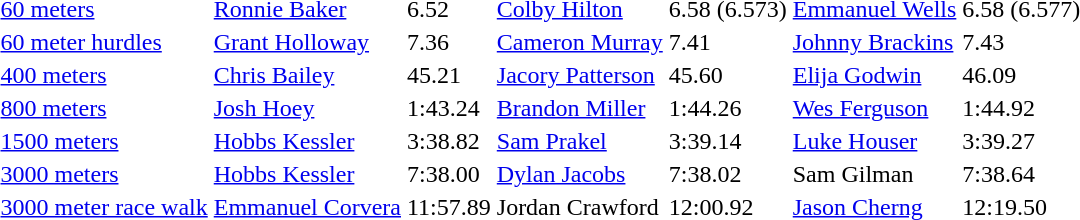<table>
<tr>
<td><a href='#'>60 meters</a></td>
<td><a href='#'>Ronnie Baker</a></td>
<td>6.52</td>
<td><a href='#'>Colby Hilton</a></td>
<td>6.58 (6.573)</td>
<td><a href='#'>Emmanuel Wells</a></td>
<td>6.58 (6.577)</td>
</tr>
<tr>
<td><a href='#'>60 meter hurdles</a></td>
<td><a href='#'>Grant Holloway</a></td>
<td>7.36</td>
<td><a href='#'>Cameron Murray</a></td>
<td>7.41</td>
<td><a href='#'>Johnny Brackins</a></td>
<td>7.43</td>
</tr>
<tr>
<td><a href='#'>400 meters</a></td>
<td><a href='#'>Chris Bailey</a></td>
<td>45.21</td>
<td><a href='#'>Jacory Patterson</a></td>
<td>45.60</td>
<td><a href='#'>Elija Godwin</a></td>
<td>46.09</td>
</tr>
<tr>
<td><a href='#'>800 meters</a></td>
<td><a href='#'>Josh Hoey</a></td>
<td>1:43.24 </td>
<td><a href='#'>Brandon Miller</a></td>
<td>1:44.26</td>
<td><a href='#'>Wes Ferguson</a></td>
<td>1:44.92</td>
</tr>
<tr>
<td><a href='#'>1500 meters</a></td>
<td><a href='#'>Hobbs Kessler</a></td>
<td>3:38.82</td>
<td><a href='#'>Sam Prakel</a></td>
<td>3:39.14</td>
<td><a href='#'>Luke Houser</a></td>
<td>3:39.27</td>
</tr>
<tr>
<td><a href='#'>3000 meters</a></td>
<td><a href='#'>Hobbs Kessler</a></td>
<td>7:38.00</td>
<td><a href='#'>Dylan Jacobs</a></td>
<td>7:38.02</td>
<td>Sam Gilman</td>
<td>7:38.64</td>
</tr>
<tr>
<td><a href='#'>3000 meter race walk</a></td>
<td><a href='#'>Emmanuel Corvera</a></td>
<td>11:57.89</td>
<td>Jordan Crawford</td>
<td>12:00.92</td>
<td><a href='#'>Jason Cherng</a></td>
<td>12:19.50</td>
</tr>
</table>
